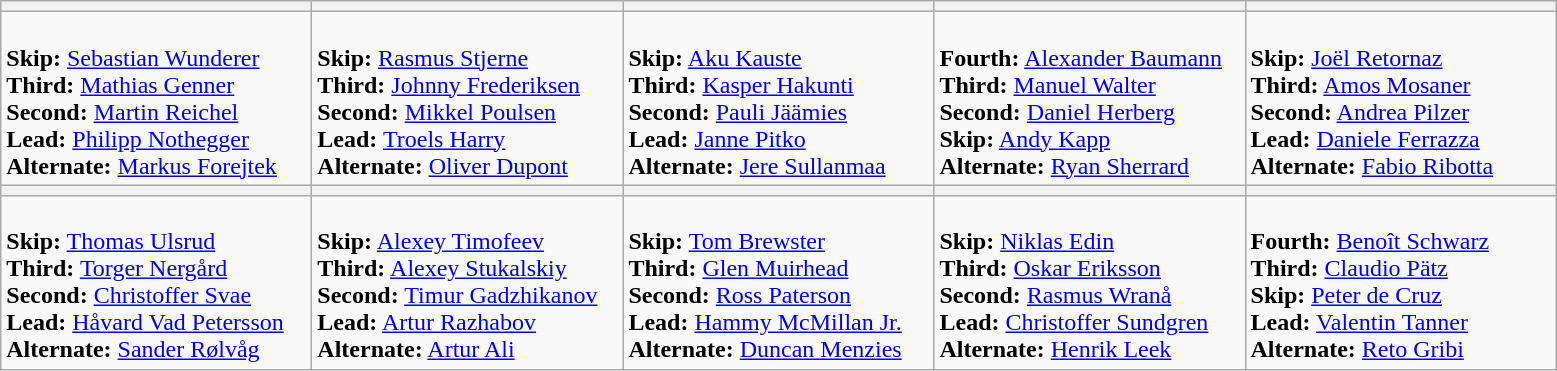<table class="wikitable">
<tr>
<th width=200></th>
<th width=200></th>
<th width=200></th>
<th width=200></th>
<th width=200></th>
</tr>
<tr>
<td><br><strong>Skip:</strong> <a href='#'>Sebastian Wunderer</a><br>
<strong>Third:</strong> <a href='#'>Mathias Genner</a><br>
<strong>Second:</strong> <a href='#'>Martin Reichel</a><br>
<strong>Lead:</strong> <a href='#'>Philipp Nothegger</a><br>
<strong>Alternate:</strong> <a href='#'>Markus Forejtek</a></td>
<td><br><strong>Skip:</strong> <a href='#'>Rasmus Stjerne</a><br>
<strong>Third:</strong> <a href='#'>Johnny Frederiksen</a><br>
<strong>Second:</strong> <a href='#'>Mikkel Poulsen</a><br>
<strong>Lead:</strong> <a href='#'>Troels Harry</a><br>
<strong>Alternate:</strong> <a href='#'>Oliver Dupont</a><br></td>
<td><br><strong>Skip:</strong> <a href='#'>Aku Kauste</a><br>
<strong>Third:</strong> <a href='#'>Kasper Hakunti</a><br>
<strong>Second:</strong> <a href='#'>Pauli Jäämies</a><br>
<strong>Lead:</strong> <a href='#'>Janne Pitko</a><br>
<strong>Alternate:</strong> <a href='#'>Jere Sullanmaa</a></td>
<td><br><strong>Fourth:</strong> <a href='#'>Alexander Baumann</a><br>
<strong>Third:</strong> <a href='#'>Manuel Walter</a><br>
<strong>Second:</strong> <a href='#'>Daniel Herberg</a><br>
<strong>Skip:</strong> <a href='#'>Andy Kapp</a><br>
<strong>Alternate:</strong> <a href='#'>Ryan Sherrard</a></td>
<td><br><strong>Skip:</strong> <a href='#'>Joël Retornaz</a><br>
<strong>Third:</strong> <a href='#'>Amos Mosaner</a><br>
<strong>Second:</strong> <a href='#'>Andrea Pilzer</a><br>
<strong>Lead:</strong> <a href='#'>Daniele Ferrazza</a><br>
<strong>Alternate:</strong> <a href='#'>Fabio Ribotta</a></td>
</tr>
<tr>
<th width=200></th>
<th width=200></th>
<th width=200></th>
<th width=200></th>
<th width=200></th>
</tr>
<tr>
<td><br><strong>Skip:</strong> <a href='#'>Thomas Ulsrud</a><br>
<strong>Third:</strong> <a href='#'>Torger Nergård</a><br>
<strong>Second:</strong> <a href='#'>Christoffer Svae</a><br>
<strong>Lead:</strong> <a href='#'>Håvard Vad Petersson</a><br>
<strong>Alternate:</strong> <a href='#'>Sander Rølvåg</a></td>
<td><br><strong>Skip:</strong> <a href='#'>Alexey Timofeev</a><br>
<strong>Third:</strong> <a href='#'>Alexey Stukalskiy</a><br>
<strong>Second:</strong> <a href='#'>Timur Gadzhikanov</a><br>
<strong>Lead:</strong> <a href='#'>Artur Razhabov</a><br>
<strong>Alternate:</strong> <a href='#'>Artur Ali</a></td>
<td><br><strong>Skip:</strong> <a href='#'>Tom Brewster</a><br>
<strong>Third:</strong> <a href='#'>Glen Muirhead</a><br>
<strong>Second:</strong> <a href='#'>Ross Paterson</a><br>
<strong>Lead:</strong> <a href='#'>Hammy McMillan Jr.</a><br>
<strong>Alternate:</strong> <a href='#'>Duncan Menzies</a></td>
<td><br><strong>Skip:</strong> <a href='#'>Niklas Edin</a><br>
<strong>Third:</strong> <a href='#'>Oskar Eriksson</a><br>
<strong>Second:</strong> <a href='#'>Rasmus Wranå</a><br>
<strong>Lead:</strong> <a href='#'>Christoffer Sundgren</a><br>
<strong>Alternate:</strong> <a href='#'>Henrik Leek</a></td>
<td><br><strong>Fourth:</strong> <a href='#'>Benoît Schwarz</a><br>
<strong>Third:</strong> <a href='#'>Claudio Pätz</a><br>
<strong>Skip:</strong> <a href='#'>Peter de Cruz</a><br>
<strong>Lead:</strong> <a href='#'>Valentin Tanner</a><br>
<strong>Alternate:</strong> <a href='#'>Reto Gribi</a></td>
</tr>
</table>
